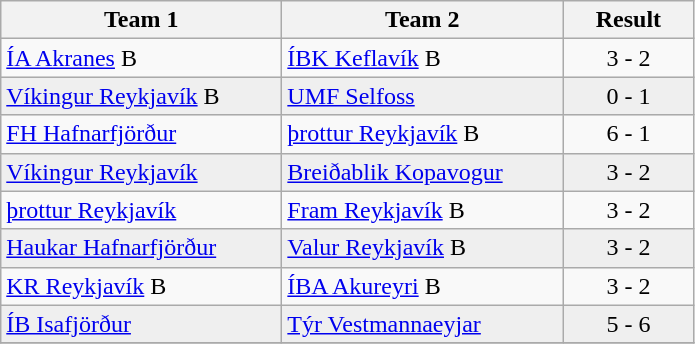<table class="wikitable">
<tr>
<th width="180">Team 1</th>
<th width="180">Team 2</th>
<th width="80">Result</th>
</tr>
<tr>
<td><a href='#'>ÍA Akranes</a> B</td>
<td><a href='#'>ÍBK Keflavík</a> B</td>
<td align="center">3 - 2</td>
</tr>
<tr style="background:#EFEFEF">
<td><a href='#'>Víkingur Reykjavík</a> B</td>
<td><a href='#'>UMF Selfoss</a></td>
<td align="center">0 - 1</td>
</tr>
<tr>
<td><a href='#'>FH Hafnarfjörður</a></td>
<td><a href='#'>þrottur Reykjavík</a> B</td>
<td align="center">6 - 1</td>
</tr>
<tr style="background:#EFEFEF">
<td><a href='#'>Víkingur Reykjavík</a></td>
<td><a href='#'>Breiðablik Kopavogur</a></td>
<td align="center">3 - 2</td>
</tr>
<tr>
<td><a href='#'>þrottur Reykjavík</a></td>
<td><a href='#'>Fram Reykjavík</a> B</td>
<td align="center">3 - 2</td>
</tr>
<tr style="background:#EFEFEF">
<td><a href='#'>Haukar Hafnarfjörður</a></td>
<td><a href='#'>Valur Reykjavík</a> B</td>
<td align="center">3 - 2</td>
</tr>
<tr>
<td><a href='#'>KR Reykjavík</a> B</td>
<td><a href='#'>ÍBA Akureyri</a> B</td>
<td align="center">3 - 2</td>
</tr>
<tr style="background:#EFEFEF">
<td><a href='#'>ÍB Isafjörður</a></td>
<td><a href='#'>Týr Vestmannaeyjar</a></td>
<td align="center">5 - 6</td>
</tr>
<tr>
</tr>
</table>
